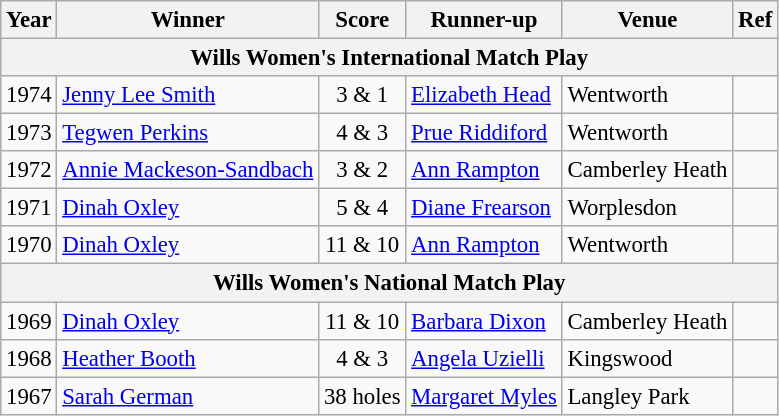<table class="wikitable sortable" style="font-size:95%">
<tr>
<th>Year</th>
<th>Winner</th>
<th>Score</th>
<th>Runner-up</th>
<th>Venue</th>
<th class="unsortable">Ref</th>
</tr>
<tr>
<th colspan=6>Wills Women's International Match Play</th>
</tr>
<tr>
<td>1974</td>
<td> <a href='#'>Jenny Lee Smith</a></td>
<td align=center>3 & 1</td>
<td> <a href='#'>Elizabeth Head</a></td>
<td>Wentworth</td>
<td></td>
</tr>
<tr>
<td>1973</td>
<td> <a href='#'>Tegwen Perkins</a></td>
<td align=center>4 & 3</td>
<td> <a href='#'>Prue Riddiford</a></td>
<td>Wentworth</td>
<td></td>
</tr>
<tr>
<td>1972</td>
<td> <a href='#'>Annie Mackeson-Sandbach</a></td>
<td align=center>3 & 2</td>
<td> <a href='#'>Ann Rampton</a></td>
<td>Camberley Heath</td>
<td></td>
</tr>
<tr>
<td>1971</td>
<td> <a href='#'>Dinah Oxley</a></td>
<td align=center>5 & 4</td>
<td> <a href='#'>Diane Frearson</a></td>
<td>Worplesdon</td>
<td></td>
</tr>
<tr>
<td>1970</td>
<td> <a href='#'>Dinah Oxley</a></td>
<td align=center>11 & 10</td>
<td> <a href='#'>Ann Rampton</a></td>
<td>Wentworth</td>
<td></td>
</tr>
<tr>
<th colspan=6>Wills Women's National Match Play</th>
</tr>
<tr>
<td>1969</td>
<td> <a href='#'>Dinah Oxley</a></td>
<td align=center>11 & 10</td>
<td> <a href='#'>Barbara Dixon</a></td>
<td>Camberley Heath</td>
<td></td>
</tr>
<tr>
<td>1968</td>
<td> <a href='#'>Heather Booth</a></td>
<td align=center>4 & 3</td>
<td> <a href='#'>Angela Uzielli</a></td>
<td>Kingswood</td>
<td></td>
</tr>
<tr>
<td>1967</td>
<td> <a href='#'>Sarah German</a></td>
<td align=center>38 holes</td>
<td> <a href='#'>Margaret Myles</a></td>
<td>Langley Park</td>
<td></td>
</tr>
</table>
